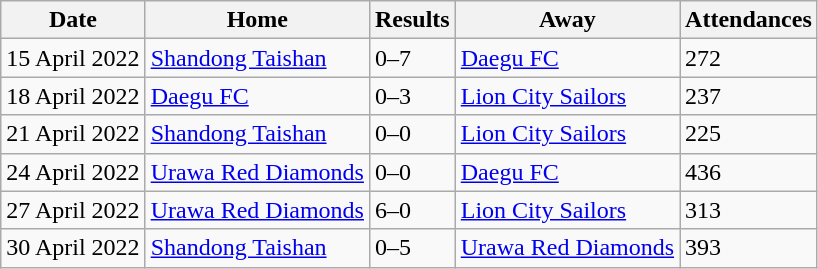<table class="wikitable">
<tr>
<th>Date</th>
<th>Home</th>
<th>Results</th>
<th>Away</th>
<th>Attendances</th>
</tr>
<tr>
<td>15 April 2022</td>
<td><a href='#'>Shandong Taishan</a> </td>
<td>0–7</td>
<td> <a href='#'>Daegu FC</a></td>
<td>272</td>
</tr>
<tr>
<td>18 April 2022</td>
<td><a href='#'>Daegu FC</a> </td>
<td>0–3</td>
<td> <a href='#'>Lion City Sailors</a></td>
<td>237</td>
</tr>
<tr>
<td>21 April 2022</td>
<td><a href='#'>Shandong Taishan</a> </td>
<td>0–0</td>
<td> <a href='#'>Lion City Sailors</a></td>
<td>225</td>
</tr>
<tr>
<td>24 April 2022</td>
<td><a href='#'>Urawa Red Diamonds</a> </td>
<td>0–0</td>
<td> <a href='#'>Daegu FC</a></td>
<td>436</td>
</tr>
<tr>
<td>27 April 2022</td>
<td><a href='#'>Urawa Red Diamonds</a> </td>
<td>6–0</td>
<td> <a href='#'>Lion City Sailors</a></td>
<td>313</td>
</tr>
<tr>
<td>30 April 2022</td>
<td><a href='#'>Shandong Taishan</a> </td>
<td>0–5</td>
<td> <a href='#'>Urawa Red Diamonds</a></td>
<td>393</td>
</tr>
</table>
